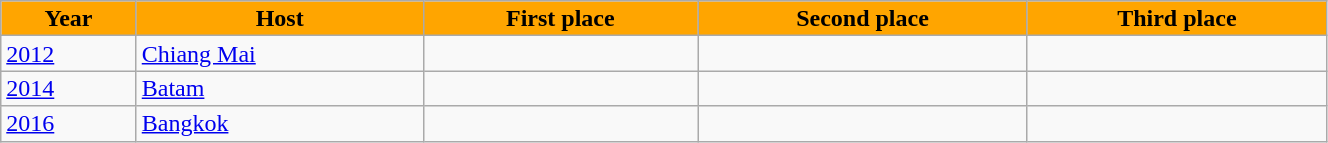<table class="wikitable" style="text-align:left; line-height:16px; width:70%;">
<tr>
<th style="background:#ffa500;">Year</th>
<th style="background:#ffa500;">Host</th>
<th style="background:#ffa500;">First place</th>
<th style="background:#ffa500;">Second place</th>
<th style="background:#ffa500;">Third place</th>
</tr>
<tr>
<td><a href='#'>2012</a></td>
<td> <a href='#'>Chiang Mai</a></td>
<td></td>
<td></td>
<td></td>
</tr>
<tr>
<td><a href='#'>2014</a></td>
<td> <a href='#'>Batam</a></td>
<td></td>
<td></td>
<td></td>
</tr>
<tr>
<td><a href='#'>2016</a></td>
<td> <a href='#'>Bangkok</a></td>
<td></td>
<td></td>
<td></td>
</tr>
</table>
